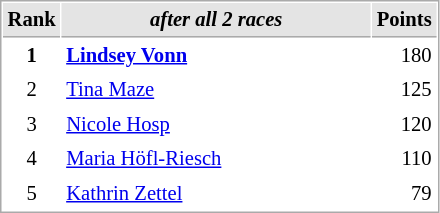<table cellspacing="1" cellpadding="3" style="border:1px solid #AAAAAA;font-size:86%">
<tr bgcolor="#E4E4E4">
<th style="border-bottom:1px solid #AAAAAA" width=10>Rank</th>
<th style="border-bottom:1px solid #AAAAAA" width=200><strong><em>after all 2 races</em></strong></th>
<th style="border-bottom:1px solid #AAAAAA" width=20>Points</th>
</tr>
<tr>
<td align="center"><strong>1</strong></td>
<td> <strong><a href='#'>Lindsey Vonn</a></strong></td>
<td align="right">180</td>
</tr>
<tr>
<td align="center">2</td>
<td> <a href='#'>Tina Maze</a></td>
<td align="right">125</td>
</tr>
<tr>
<td align="center">3</td>
<td> <a href='#'>Nicole Hosp</a></td>
<td align="right">120</td>
</tr>
<tr>
<td align="center">4</td>
<td> <a href='#'>Maria Höfl-Riesch</a></td>
<td align="right">110</td>
</tr>
<tr>
<td align="center">5</td>
<td> <a href='#'>Kathrin Zettel</a></td>
<td align="right">79</td>
</tr>
</table>
